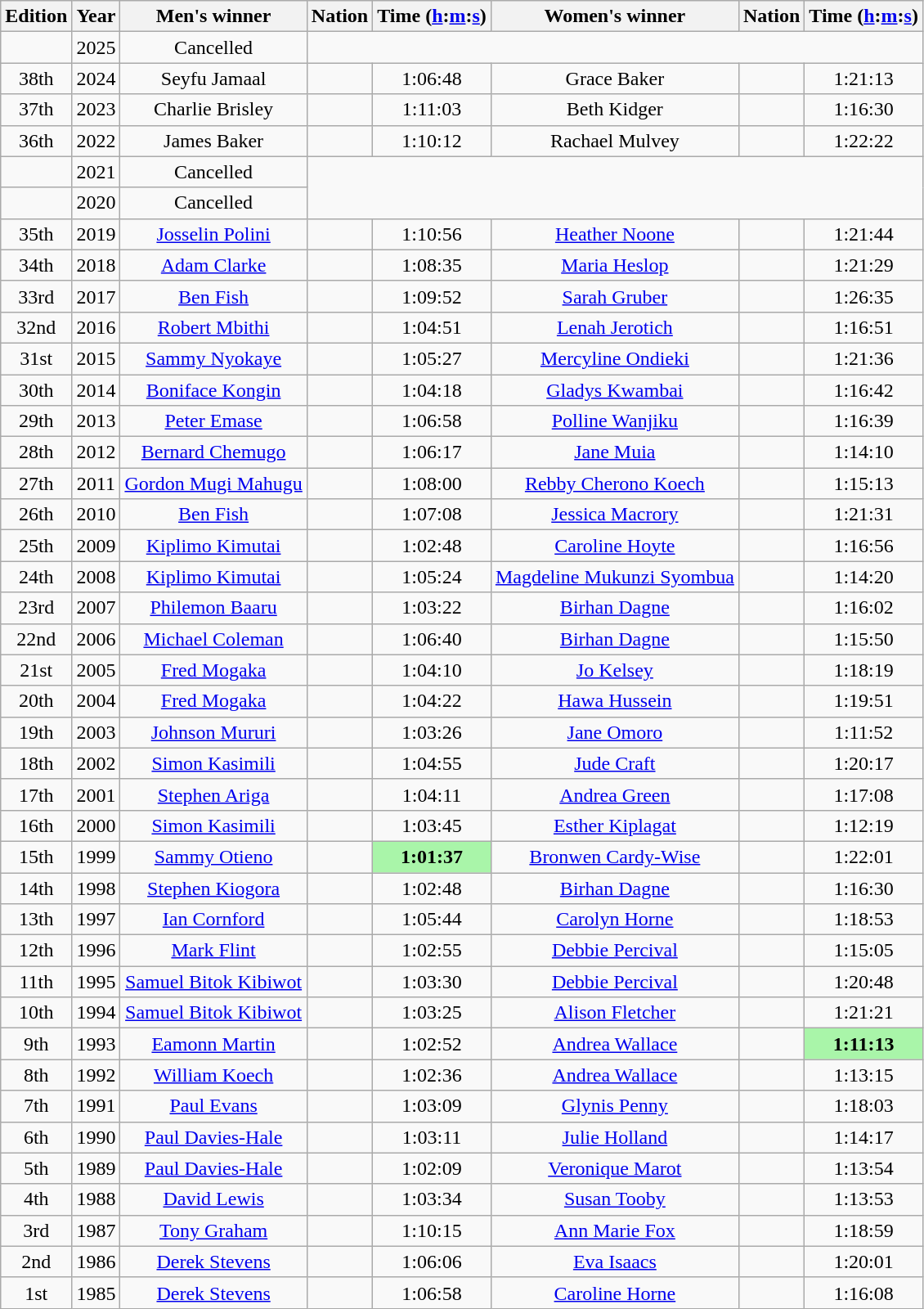<table class="wikitable sortable" style="text-align:center">
<tr>
<th class=unsortable>Edition</th>
<th>Year</th>
<th class=unsortable>Men's winner</th>
<th>Nation</th>
<th>Time (<a href='#'>h</a>:<a href='#'>m</a>:<a href='#'>s</a>)</th>
<th class=unsortable>Women's winner</th>
<th>Nation</th>
<th>Time (<a href='#'>h</a>:<a href='#'>m</a>:<a href='#'>s</a>)</th>
</tr>
<tr>
<td></td>
<td>2025</td>
<td>Cancelled</td>
</tr>
<tr>
<td>38th</td>
<td>2024</td>
<td>Seyfu Jamaal</td>
<td></td>
<td>1:06:48</td>
<td>Grace Baker</td>
<td></td>
<td>1:21:13</td>
</tr>
<tr>
<td>37th</td>
<td>2023</td>
<td>Charlie Brisley</td>
<td></td>
<td>1:11:03</td>
<td>Beth Kidger</td>
<td></td>
<td>1:16:30</td>
</tr>
<tr>
<td>36th</td>
<td>2022</td>
<td>James Baker</td>
<td></td>
<td>1:10:12</td>
<td>Rachael Mulvey</td>
<td></td>
<td>1:22:22</td>
</tr>
<tr>
<td></td>
<td>2021</td>
<td>Cancelled</td>
</tr>
<tr>
<td></td>
<td>2020</td>
<td>Cancelled</td>
</tr>
<tr>
<td>35th</td>
<td>2019</td>
<td><a href='#'>Josselin Polini</a></td>
<td></td>
<td>1:10:56</td>
<td><a href='#'>Heather Noone</a></td>
<td></td>
<td>1:21:44</td>
</tr>
<tr>
<td>34th</td>
<td>2018</td>
<td><a href='#'>Adam  Clarke</a></td>
<td></td>
<td>1:08:35</td>
<td><a href='#'>Maria Heslop</a></td>
<td></td>
<td>1:21:29</td>
</tr>
<tr>
<td>33rd</td>
<td>2017</td>
<td><a href='#'>Ben Fish</a></td>
<td></td>
<td>1:09:52</td>
<td><a href='#'>Sarah Gruber</a></td>
<td></td>
<td>1:26:35</td>
</tr>
<tr>
<td>32nd</td>
<td>2016</td>
<td><a href='#'>Robert Mbithi</a></td>
<td></td>
<td>1:04:51</td>
<td><a href='#'>Lenah Jerotich</a></td>
<td></td>
<td>1:16:51</td>
</tr>
<tr>
<td>31st</td>
<td>2015</td>
<td><a href='#'>Sammy Nyokaye</a></td>
<td></td>
<td>1:05:27</td>
<td><a href='#'>Mercyline Ondieki</a></td>
<td></td>
<td>1:21:36</td>
</tr>
<tr>
<td>30th</td>
<td>2014</td>
<td><a href='#'>Boniface Kongin</a></td>
<td></td>
<td>1:04:18</td>
<td><a href='#'>Gladys Kwambai</a></td>
<td></td>
<td>1:16:42</td>
</tr>
<tr>
<td>29th</td>
<td>2013</td>
<td><a href='#'>Peter Emase</a></td>
<td></td>
<td>1:06:58</td>
<td><a href='#'>Polline Wanjiku</a></td>
<td></td>
<td>1:16:39</td>
</tr>
<tr>
<td>28th</td>
<td>2012</td>
<td><a href='#'>Bernard Chemugo</a></td>
<td></td>
<td>1:06:17</td>
<td><a href='#'>Jane Muia</a></td>
<td></td>
<td>1:14:10</td>
</tr>
<tr>
<td>27th</td>
<td>2011</td>
<td><a href='#'>Gordon Mugi Mahugu</a></td>
<td></td>
<td>1:08:00</td>
<td><a href='#'>Rebby Cherono Koech</a></td>
<td></td>
<td>1:15:13</td>
</tr>
<tr>
<td>26th</td>
<td>2010</td>
<td><a href='#'>Ben Fish</a></td>
<td></td>
<td>1:07:08</td>
<td><a href='#'>Jessica Macrory</a></td>
<td></td>
<td>1:21:31</td>
</tr>
<tr>
<td>25th</td>
<td>2009</td>
<td><a href='#'>Kiplimo Kimutai</a></td>
<td></td>
<td>1:02:48</td>
<td><a href='#'>Caroline Hoyte</a></td>
<td></td>
<td>1:16:56</td>
</tr>
<tr>
<td>24th</td>
<td>2008</td>
<td><a href='#'>Kiplimo Kimutai</a></td>
<td></td>
<td>1:05:24</td>
<td><a href='#'>Magdeline Mukunzi Syombua</a></td>
<td></td>
<td>1:14:20</td>
</tr>
<tr>
<td>23rd</td>
<td>2007</td>
<td><a href='#'>Philemon Baaru</a></td>
<td></td>
<td>1:03:22</td>
<td><a href='#'>Birhan Dagne</a></td>
<td></td>
<td>1:16:02</td>
</tr>
<tr>
<td>22nd</td>
<td>2006</td>
<td><a href='#'>Michael Coleman</a></td>
<td></td>
<td>1:06:40</td>
<td><a href='#'>Birhan Dagne</a></td>
<td></td>
<td>1:15:50</td>
</tr>
<tr>
<td>21st</td>
<td>2005</td>
<td><a href='#'>Fred Mogaka</a></td>
<td></td>
<td>1:04:10</td>
<td><a href='#'>Jo Kelsey</a></td>
<td></td>
<td>1:18:19</td>
</tr>
<tr>
<td>20th</td>
<td>2004</td>
<td><a href='#'>Fred Mogaka</a></td>
<td></td>
<td>1:04:22</td>
<td><a href='#'>Hawa Hussein</a></td>
<td></td>
<td>1:19:51</td>
</tr>
<tr>
<td>19th</td>
<td>2003</td>
<td><a href='#'>Johnson Mururi</a></td>
<td></td>
<td>1:03:26</td>
<td><a href='#'>Jane Omoro</a></td>
<td></td>
<td>1:11:52</td>
</tr>
<tr>
<td>18th</td>
<td>2002</td>
<td><a href='#'>Simon Kasimili</a></td>
<td></td>
<td>1:04:55</td>
<td><a href='#'>Jude Craft</a></td>
<td></td>
<td>1:20:17</td>
</tr>
<tr>
<td>17th</td>
<td>2001</td>
<td><a href='#'>Stephen Ariga</a></td>
<td></td>
<td>1:04:11</td>
<td><a href='#'>Andrea Green</a></td>
<td></td>
<td>1:17:08</td>
</tr>
<tr>
<td>16th</td>
<td>2000</td>
<td><a href='#'>Simon Kasimili</a></td>
<td></td>
<td>1:03:45</td>
<td><a href='#'>Esther Kiplagat</a></td>
<td></td>
<td>1:12:19</td>
</tr>
<tr>
<td>15th</td>
<td>1999</td>
<td><a href='#'>Sammy Otieno</a></td>
<td></td>
<td bgcolor=#A9F5A9><strong>1:01:37</strong></td>
<td><a href='#'>Bronwen Cardy-Wise</a></td>
<td></td>
<td>1:22:01</td>
</tr>
<tr>
<td>14th</td>
<td>1998</td>
<td><a href='#'>Stephen Kiogora</a></td>
<td></td>
<td>1:02:48</td>
<td><a href='#'>Birhan Dagne</a></td>
<td></td>
<td>1:16:30</td>
</tr>
<tr>
<td>13th</td>
<td>1997</td>
<td><a href='#'>Ian Cornford</a></td>
<td></td>
<td>1:05:44</td>
<td><a href='#'>Carolyn Horne</a></td>
<td></td>
<td>1:18:53</td>
</tr>
<tr>
<td>12th</td>
<td>1996</td>
<td><a href='#'>Mark Flint</a></td>
<td></td>
<td>1:02:55</td>
<td><a href='#'>Debbie Percival</a></td>
<td></td>
<td>1:15:05</td>
</tr>
<tr>
<td>11th</td>
<td>1995</td>
<td><a href='#'>Samuel Bitok Kibiwot</a></td>
<td></td>
<td>1:03:30</td>
<td><a href='#'>Debbie Percival</a></td>
<td></td>
<td>1:20:48</td>
</tr>
<tr>
<td>10th</td>
<td>1994</td>
<td><a href='#'>Samuel Bitok Kibiwot</a></td>
<td></td>
<td>1:03:25</td>
<td><a href='#'>Alison Fletcher</a></td>
<td></td>
<td>1:21:21</td>
</tr>
<tr>
<td>9th</td>
<td>1993</td>
<td><a href='#'>Eamonn Martin</a></td>
<td></td>
<td>1:02:52</td>
<td><a href='#'>Andrea Wallace</a></td>
<td></td>
<td bgcolor=#A9F5A9><strong>1:11:13</strong></td>
</tr>
<tr>
<td>8th</td>
<td>1992</td>
<td><a href='#'>William Koech</a></td>
<td></td>
<td>1:02:36</td>
<td><a href='#'>Andrea Wallace</a></td>
<td></td>
<td>1:13:15</td>
</tr>
<tr>
<td>7th</td>
<td>1991</td>
<td><a href='#'>Paul Evans</a></td>
<td></td>
<td>1:03:09</td>
<td><a href='#'>Glynis Penny</a></td>
<td></td>
<td>1:18:03</td>
</tr>
<tr>
<td>6th</td>
<td>1990</td>
<td><a href='#'>Paul Davies-Hale</a></td>
<td></td>
<td>1:03:11</td>
<td><a href='#'>Julie Holland</a></td>
<td></td>
<td>1:14:17</td>
</tr>
<tr>
<td>5th</td>
<td>1989</td>
<td><a href='#'>Paul Davies-Hale</a></td>
<td></td>
<td>1:02:09</td>
<td><a href='#'>Veronique Marot</a></td>
<td></td>
<td>1:13:54</td>
</tr>
<tr>
<td>4th</td>
<td>1988</td>
<td><a href='#'>David Lewis</a></td>
<td></td>
<td>1:03:34</td>
<td><a href='#'>Susan Tooby</a></td>
<td></td>
<td>1:13:53</td>
</tr>
<tr>
<td>3rd</td>
<td>1987</td>
<td><a href='#'>Tony Graham</a></td>
<td></td>
<td>1:10:15</td>
<td><a href='#'>Ann Marie Fox</a></td>
<td></td>
<td>1:18:59</td>
</tr>
<tr>
<td>2nd</td>
<td>1986</td>
<td><a href='#'>Derek Stevens</a></td>
<td></td>
<td>1:06:06</td>
<td><a href='#'>Eva Isaacs</a></td>
<td></td>
<td>1:20:01</td>
</tr>
<tr>
<td>1st</td>
<td>1985</td>
<td><a href='#'>Derek Stevens</a></td>
<td></td>
<td>1:06:58</td>
<td><a href='#'>Caroline Horne</a></td>
<td></td>
<td>1:16:08</td>
</tr>
</table>
